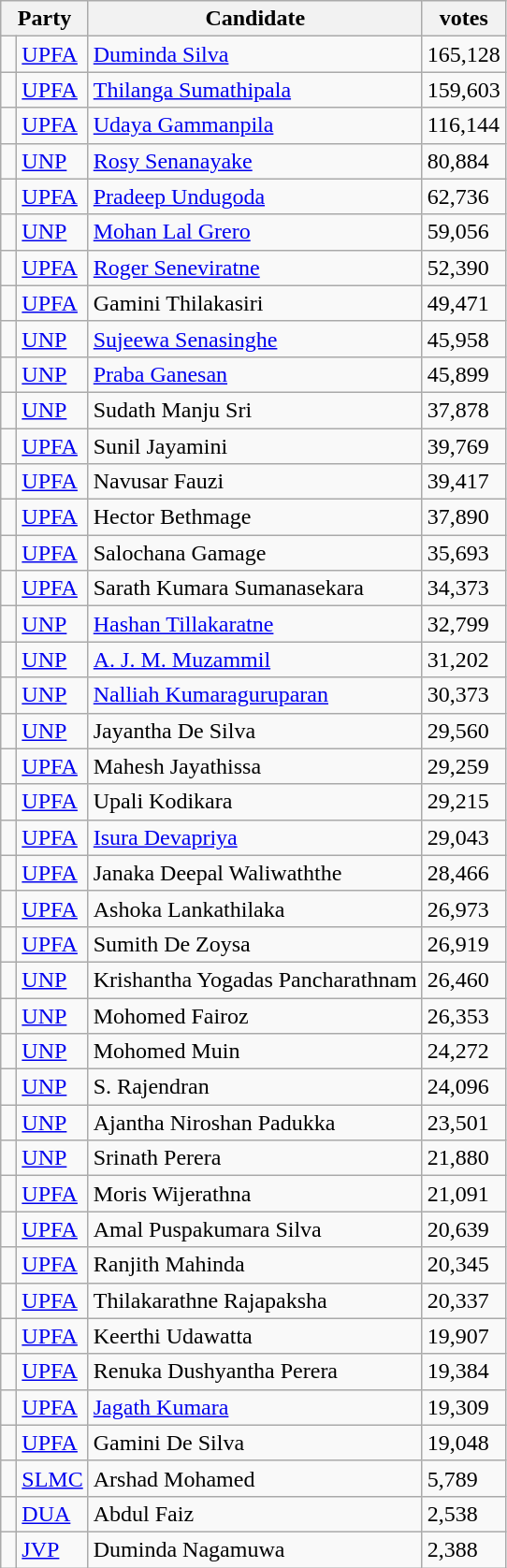<table class="wikitable sortable mw-collapsible">
<tr>
<th colspan="2">Party</th>
<th>Candidate</th>
<th>votes</th>
</tr>
<tr>
<td bgcolor=> </td>
<td align=left><a href='#'>UPFA</a></td>
<td><a href='#'>Duminda Silva</a></td>
<td>165,128</td>
</tr>
<tr>
<td bgcolor=> </td>
<td align=left><a href='#'>UPFA</a></td>
<td><a href='#'>Thilanga Sumathipala</a></td>
<td>159,603</td>
</tr>
<tr>
<td bgcolor=> </td>
<td align=left><a href='#'>UPFA</a></td>
<td><a href='#'>Udaya Gammanpila</a></td>
<td>116,144</td>
</tr>
<tr>
<td bgcolor=> </td>
<td align=left><a href='#'>UNP</a></td>
<td><a href='#'>Rosy Senanayake</a></td>
<td>80,884</td>
</tr>
<tr>
<td bgcolor=> </td>
<td align=left><a href='#'>UPFA</a></td>
<td><a href='#'>Pradeep Undugoda</a></td>
<td>62,736</td>
</tr>
<tr>
<td bgcolor=> </td>
<td align=left><a href='#'>UNP</a></td>
<td><a href='#'>Mohan Lal Grero</a></td>
<td>59,056</td>
</tr>
<tr>
<td bgcolor=> </td>
<td align=left><a href='#'>UPFA</a></td>
<td><a href='#'>Roger Seneviratne</a></td>
<td>52,390</td>
</tr>
<tr>
<td bgcolor=> </td>
<td align=left><a href='#'>UPFA</a></td>
<td>Gamini Thilakasiri</td>
<td>49,471</td>
</tr>
<tr>
<td bgcolor=> </td>
<td align=left><a href='#'>UNP</a></td>
<td><a href='#'>Sujeewa Senasinghe</a></td>
<td>45,958</td>
</tr>
<tr>
<td bgcolor=> </td>
<td align=left><a href='#'>UNP</a></td>
<td><a href='#'>Praba Ganesan</a></td>
<td>45,899</td>
</tr>
<tr>
<td bgcolor=> </td>
<td align=left><a href='#'>UNP</a></td>
<td>Sudath Manju Sri</td>
<td>37,878</td>
</tr>
<tr>
<td bgcolor=> </td>
<td align=left><a href='#'>UPFA</a></td>
<td>Sunil Jayamini</td>
<td>39,769</td>
</tr>
<tr>
<td bgcolor=> </td>
<td align=left><a href='#'>UPFA</a></td>
<td>Navusar Fauzi</td>
<td>39,417</td>
</tr>
<tr>
<td bgcolor=> </td>
<td align=left><a href='#'>UPFA</a></td>
<td>Hector Bethmage</td>
<td>37,890</td>
</tr>
<tr>
<td bgcolor=> </td>
<td align=left><a href='#'>UPFA</a></td>
<td>Salochana Gamage</td>
<td>35,693</td>
</tr>
<tr>
<td bgcolor=> </td>
<td align=left><a href='#'>UPFA</a></td>
<td>Sarath Kumara Sumanasekara</td>
<td>34,373</td>
</tr>
<tr>
<td bgcolor=> </td>
<td align=left><a href='#'>UNP</a></td>
<td><a href='#'>Hashan Tillakaratne</a></td>
<td>32,799</td>
</tr>
<tr>
<td bgcolor=> </td>
<td align=left><a href='#'>UNP</a></td>
<td><a href='#'>A. J. M. Muzammil</a></td>
<td>31,202</td>
</tr>
<tr>
<td bgcolor=> </td>
<td align=left><a href='#'>UNP</a></td>
<td><a href='#'>Nalliah Kumaraguruparan</a></td>
<td>30,373</td>
</tr>
<tr>
<td bgcolor=> </td>
<td align=left><a href='#'>UNP</a></td>
<td>Jayantha De Silva</td>
<td>29,560</td>
</tr>
<tr>
<td bgcolor=> </td>
<td align=left><a href='#'>UPFA</a></td>
<td>Mahesh Jayathissa</td>
<td>29,259</td>
</tr>
<tr>
<td bgcolor=> </td>
<td align=left><a href='#'>UPFA</a></td>
<td>Upali Kodikara</td>
<td>29,215</td>
</tr>
<tr>
<td bgcolor=> </td>
<td align=left><a href='#'>UPFA</a></td>
<td><a href='#'>Isura Devapriya</a></td>
<td>29,043</td>
</tr>
<tr>
<td bgcolor=> </td>
<td align=left><a href='#'>UPFA</a></td>
<td>Janaka Deepal Waliwaththe</td>
<td>28,466</td>
</tr>
<tr>
<td bgcolor=> </td>
<td align=left><a href='#'>UPFA</a></td>
<td>Ashoka Lankathilaka</td>
<td>26,973</td>
</tr>
<tr>
<td bgcolor=> </td>
<td align=left><a href='#'>UPFA</a></td>
<td>Sumith De Zoysa</td>
<td>26,919</td>
</tr>
<tr>
<td bgcolor=> </td>
<td align=left><a href='#'>UNP</a></td>
<td>Krishantha Yogadas Pancharathnam</td>
<td>26,460</td>
</tr>
<tr>
<td bgcolor=> </td>
<td align=left><a href='#'>UNP</a></td>
<td>Mohomed Fairoz</td>
<td>26,353</td>
</tr>
<tr>
<td bgcolor=> </td>
<td align=left><a href='#'>UNP</a></td>
<td>Mohomed Muin</td>
<td>24,272</td>
</tr>
<tr>
<td bgcolor=> </td>
<td align=left><a href='#'>UNP</a></td>
<td>S. Rajendran</td>
<td>24,096</td>
</tr>
<tr>
<td bgcolor=> </td>
<td align=left><a href='#'>UNP</a></td>
<td>Ajantha Niroshan Padukka</td>
<td>23,501</td>
</tr>
<tr>
<td bgcolor=> </td>
<td align=left><a href='#'>UNP</a></td>
<td>Srinath Perera</td>
<td>21,880</td>
</tr>
<tr>
<td bgcolor=> </td>
<td align=left><a href='#'>UPFA</a></td>
<td>Moris Wijerathna</td>
<td>21,091</td>
</tr>
<tr>
<td bgcolor=> </td>
<td align=left><a href='#'>UPFA</a></td>
<td>Amal Puspakumara Silva</td>
<td>20,639</td>
</tr>
<tr>
<td bgcolor=> </td>
<td align=left><a href='#'>UPFA</a></td>
<td>Ranjith Mahinda</td>
<td>20,345</td>
</tr>
<tr>
<td bgcolor=> </td>
<td align=left><a href='#'>UPFA</a></td>
<td>Thilakarathne Rajapaksha</td>
<td>20,337</td>
</tr>
<tr>
<td bgcolor=> </td>
<td align=left><a href='#'>UPFA</a></td>
<td>Keerthi Udawatta</td>
<td>19,907</td>
</tr>
<tr>
<td bgcolor=> </td>
<td align=left><a href='#'>UPFA</a></td>
<td>Renuka Dushyantha Perera</td>
<td>19,384</td>
</tr>
<tr>
<td bgcolor=> </td>
<td align=left><a href='#'>UPFA</a></td>
<td><a href='#'>Jagath Kumara</a></td>
<td>19,309</td>
</tr>
<tr>
<td bgcolor=> </td>
<td align=left><a href='#'>UPFA</a></td>
<td>Gamini De Silva</td>
<td>19,048</td>
</tr>
<tr>
<td bgcolor=> </td>
<td align=left><a href='#'>SLMC</a></td>
<td>Arshad Mohamed</td>
<td>5,789</td>
</tr>
<tr>
<td bgcolor=> </td>
<td align=left><a href='#'>DUA</a></td>
<td>Abdul Faiz</td>
<td>2,538</td>
</tr>
<tr>
<td bgcolor=> </td>
<td align=left><a href='#'>JVP</a></td>
<td>Duminda Nagamuwa</td>
<td>2,388</td>
</tr>
</table>
